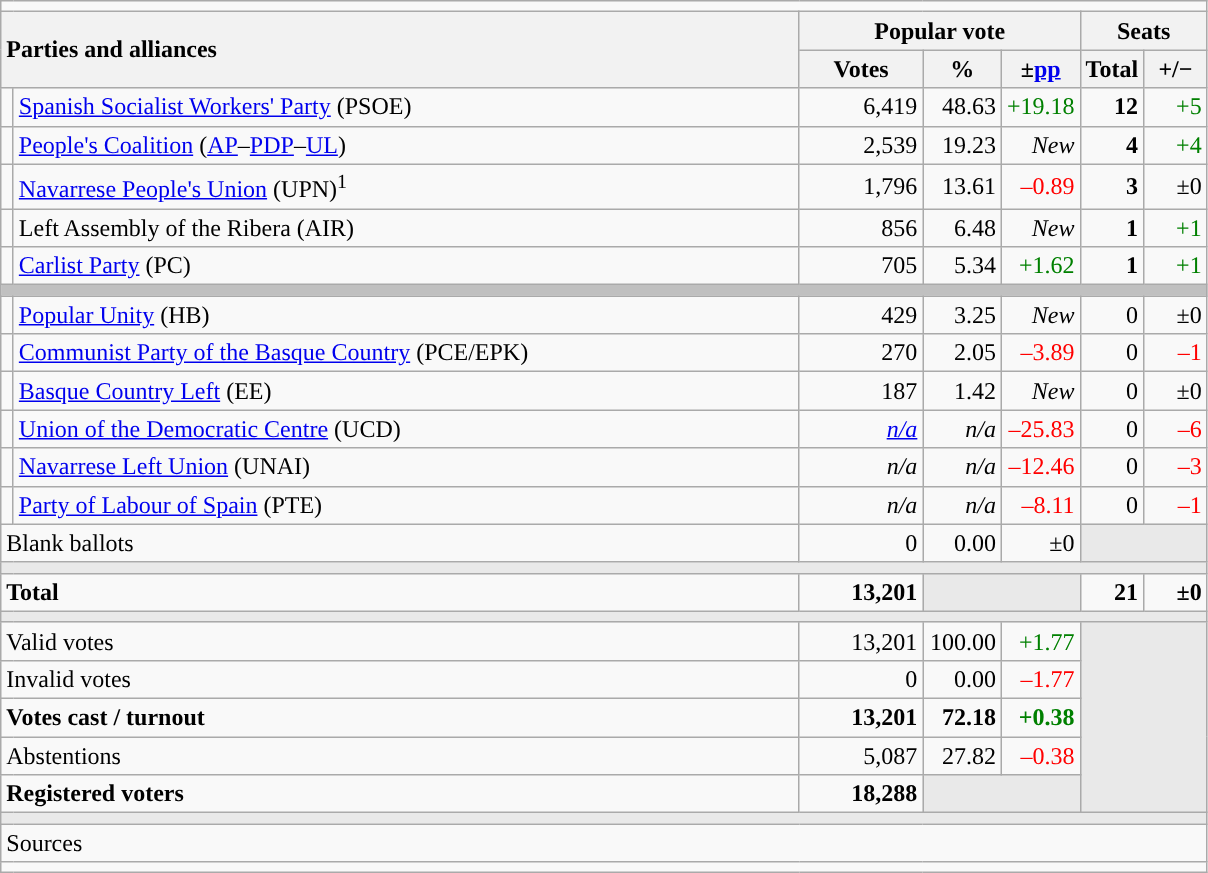<table class="wikitable" style="text-align:right;">
<tr>
<td colspan="7"></td>
</tr>
<tr>
<th style="text-align:left;" rowspan="2" colspan="2" width="525">Parties and alliances</th>
<th colspan="3">Popular vote</th>
<th colspan="2">Seats</th>
</tr>
<tr>
<th width="75">Votes</th>
<th width="45">%</th>
<th width="45">±<a href='#'>pp</a></th>
<th width="35">Total</th>
<th width="35">+/−</th>
</tr>
<tr>
<td width="1" style="color:inherit;background:"></td>
<td align="left"><a href='#'>Spanish Socialist Workers' Party</a> (PSOE)</td>
<td>6,419</td>
<td>48.63</td>
<td style="color:green;">+19.18</td>
<td><strong>12</strong></td>
<td style="color:green;">+5</td>
</tr>
<tr>
<td style="color:inherit;background:"></td>
<td align="left"><a href='#'>People's Coalition</a> (<a href='#'>AP</a>–<a href='#'>PDP</a>–<a href='#'>UL</a>)</td>
<td>2,539</td>
<td>19.23</td>
<td><em>New</em></td>
<td><strong>4</strong></td>
<td style="color:green;">+4</td>
</tr>
<tr>
<td style="color:inherit;background:"></td>
<td align="left"><a href='#'>Navarrese People's Union</a> (UPN)<sup>1</sup></td>
<td>1,796</td>
<td>13.61</td>
<td style="color:red;">–0.89</td>
<td><strong>3</strong></td>
<td>±0</td>
</tr>
<tr>
<td style="color:inherit;background:"></td>
<td align="left">Left Assembly of the Ribera (AIR)</td>
<td>856</td>
<td>6.48</td>
<td><em>New</em></td>
<td><strong>1</strong></td>
<td style="color:green;">+1</td>
</tr>
<tr>
<td style="color:inherit;background:"></td>
<td align="left"><a href='#'>Carlist Party</a> (PC)</td>
<td>705</td>
<td>5.34</td>
<td style="color:green;">+1.62</td>
<td><strong>1</strong></td>
<td style="color:green;">+1</td>
</tr>
<tr>
<td colspan="7" bgcolor="#C0C0C0"></td>
</tr>
<tr>
<td style="color:inherit;background:"></td>
<td align="left"><a href='#'>Popular Unity</a> (HB)</td>
<td>429</td>
<td>3.25</td>
<td><em>New</em></td>
<td>0</td>
<td>±0</td>
</tr>
<tr>
<td style="color:inherit;background:"></td>
<td align="left"><a href='#'>Communist Party of the Basque Country</a> (PCE/EPK)</td>
<td>270</td>
<td>2.05</td>
<td style="color:red;">–3.89</td>
<td>0</td>
<td style="color:red;">–1</td>
</tr>
<tr>
<td style="color:inherit;background:"></td>
<td align="left"><a href='#'>Basque Country Left</a> (EE)</td>
<td>187</td>
<td>1.42</td>
<td><em>New</em></td>
<td>0</td>
<td>±0</td>
</tr>
<tr>
<td style="color:inherit;background:"></td>
<td align="left"><a href='#'>Union of the Democratic Centre</a> (UCD)</td>
<td><em><a href='#'>n/a</a></em></td>
<td><em>n/a</em></td>
<td style="color:red;">–25.83</td>
<td>0</td>
<td style="color:red;">–6</td>
</tr>
<tr>
<td style="color:inherit;background:"></td>
<td align="left"><a href='#'>Navarrese Left Union</a> (UNAI)</td>
<td><em>n/a</em></td>
<td><em>n/a</em></td>
<td style="color:red;">–12.46</td>
<td>0</td>
<td style="color:red;">–3</td>
</tr>
<tr>
<td style="color:inherit;background:"></td>
<td align="left"><a href='#'>Party of Labour of Spain</a> (PTE)</td>
<td><em>n/a</em></td>
<td><em>n/a</em></td>
<td style="color:red;">–8.11</td>
<td>0</td>
<td style="color:red;">–1</td>
</tr>
<tr>
<td align="left" colspan="2">Blank ballots</td>
<td>0</td>
<td>0.00</td>
<td>±0</td>
<td bgcolor="#E9E9E9" colspan="2"></td>
</tr>
<tr>
<td colspan="7" bgcolor="#E9E9E9"></td>
</tr>
<tr style="font-weight:bold;">
<td align="left" colspan="2">Total</td>
<td>13,201</td>
<td bgcolor="#E9E9E9" colspan="2"></td>
<td>21</td>
<td>±0</td>
</tr>
<tr>
<td colspan="7" bgcolor="#E9E9E9"></td>
</tr>
<tr>
<td align="left" colspan="2">Valid votes</td>
<td>13,201</td>
<td>100.00</td>
<td style="color:green;">+1.77</td>
<td bgcolor="#E9E9E9" colspan="2" rowspan="5"></td>
</tr>
<tr>
<td align="left" colspan="2">Invalid votes</td>
<td>0</td>
<td>0.00</td>
<td style="color:red;">–1.77</td>
</tr>
<tr style="font-weight:bold;">
<td align="left" colspan="2">Votes cast / turnout</td>
<td>13,201</td>
<td>72.18</td>
<td style="color:green;">+0.38</td>
</tr>
<tr>
<td align="left" colspan="2">Abstentions</td>
<td>5,087</td>
<td>27.82</td>
<td style="color:red;">–0.38</td>
</tr>
<tr style="font-weight:bold;">
<td align="left" colspan="2">Registered voters</td>
<td>18,288</td>
<td bgcolor="#E9E9E9" colspan="2"></td>
</tr>
<tr>
<td colspan="7" bgcolor="#E9E9E9"></td>
</tr>
<tr>
<td align="left" colspan="7">Sources</td>
</tr>
<tr>
<td colspan="7" style="text-align:left; max-width:790px;"></td>
</tr>
</table>
